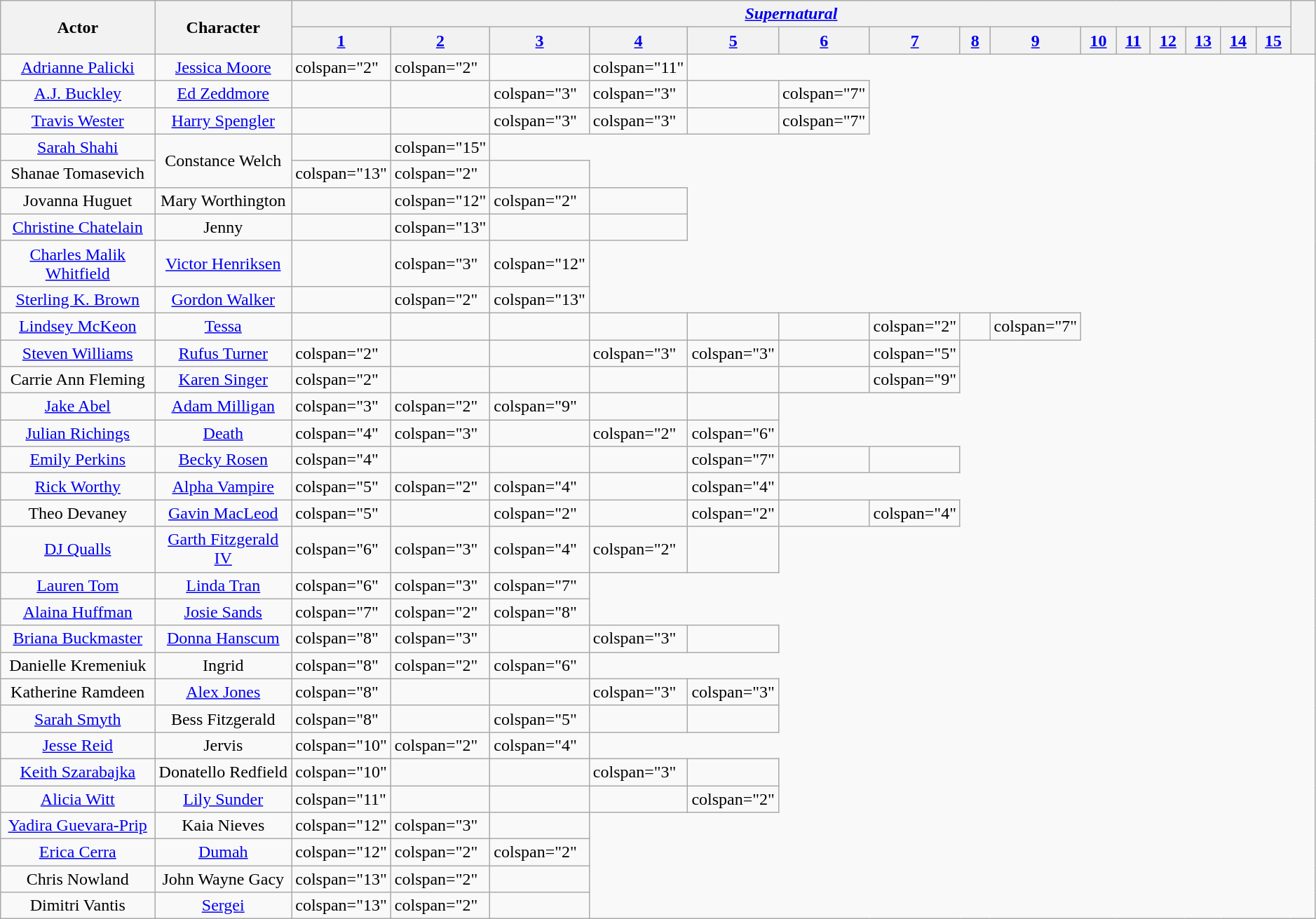<table class="wikitable plainrowheaders" style="width:99%">
<tr>
<th rowspan="2" style="width:20%">Actor</th>
<th rowspan="2" style="width:16%">Character</th>
<th colspan="15"><em><a href='#'>Supernatural</a></em></th>
<th rowspan="2" scope="col" style="width:4%;"><em><a href='#'></a></em></th>
</tr>
<tr>
<th scope="col" style="width:4%;"><a href='#'>1</a></th>
<th scope="col" style="width:4%;"><a href='#'>2</a></th>
<th scope="col" style="width:4%;"><a href='#'>3</a></th>
<th scope="col" style="width:4%;"><a href='#'>4</a></th>
<th scope="col" style="width:4%;"><a href='#'>5</a></th>
<th scope="col" style="width:4%;"><a href='#'>6</a></th>
<th scope="col" style="width:4%;"><a href='#'>7</a></th>
<th scope="col" style="width:4%;"><a href='#'>8</a></th>
<th scope="col" style="width:4%;"><a href='#'>9</a></th>
<th scope="col" style="width:4%;"><a href='#'>10</a></th>
<th scope="col" style="width:4%;"><a href='#'>11</a></th>
<th scope="col" style="width:4%;"><a href='#'>12</a></th>
<th scope="col" style="width:4%;"><a href='#'>13</a></th>
<th scope="col" style="width:4%;"><a href='#'>14</a></th>
<th scope="col" style="width:4%;"><a href='#'>15</a></th>
</tr>
<tr>
<td style="text-align:center;"><a href='#'>Adrianne Palicki</a></td>
<td style="text-align:center;"><a href='#'>Jessica Moore</a></td>
<td>colspan="2" </td>
<td>colspan="2" </td>
<td></td>
<td>colspan="11" </td>
</tr>
<tr>
<td style="text-align:center;"><a href='#'>A.J. Buckley</a></td>
<td style="text-align:center;"><a href='#'>Ed Zeddmore</a></td>
<td></td>
<td></td>
<td>colspan="3" </td>
<td>colspan="3" </td>
<td></td>
<td>colspan="7" </td>
</tr>
<tr>
<td style="text-align:center;"><a href='#'>Travis Wester</a></td>
<td style="text-align:center;"><a href='#'>Harry Spengler</a></td>
<td></td>
<td></td>
<td>colspan="3" </td>
<td>colspan="3" </td>
<td></td>
<td>colspan="7" </td>
</tr>
<tr>
<td style="text-align:center;"><a href='#'>Sarah Shahi</a></td>
<td rowspan="2" style="text-align:center;">Constance Welch</td>
<td></td>
<td>colspan="15" </td>
</tr>
<tr>
<td style="text-align:center;">Shanae Tomasevich</td>
<td>colspan="13" </td>
<td>colspan="2" </td>
<td></td>
</tr>
<tr>
<td style="text-align:center;">Jovanna Huguet</td>
<td style="text-align:center;">Mary Worthington</td>
<td></td>
<td>colspan="12" </td>
<td>colspan="2" </td>
<td></td>
</tr>
<tr>
<td style="text-align:center;"><a href='#'>Christine Chatelain</a></td>
<td style="text-align:center;">Jenny</td>
<td></td>
<td>colspan="13" </td>
<td></td>
<td></td>
</tr>
<tr>
<td style="text-align:center;"><a href='#'>Charles Malik Whitfield</a></td>
<td style="text-align:center;"><a href='#'>Victor Henriksen</a></td>
<td></td>
<td>colspan="3" </td>
<td>colspan="12" </td>
</tr>
<tr>
<td style="text-align:center;"><a href='#'>Sterling K. Brown</a></td>
<td style="text-align:center;"><a href='#'>Gordon Walker</a></td>
<td></td>
<td>colspan="2" </td>
<td>colspan="13" </td>
</tr>
<tr>
<td style="text-align:center;"><a href='#'>Lindsey McKeon</a></td>
<td style="text-align:center;"><a href='#'>Tessa</a></td>
<td></td>
<td></td>
<td></td>
<td></td>
<td></td>
<td></td>
<td>colspan="2" </td>
<td></td>
<td>colspan="7" </td>
</tr>
<tr>
<td style="text-align:center;"><a href='#'>Steven Williams</a></td>
<td style="text-align:center;"><a href='#'>Rufus Turner</a></td>
<td>colspan="2" </td>
<td></td>
<td></td>
<td>colspan="3" </td>
<td>colspan="3" </td>
<td></td>
<td>colspan="5" </td>
</tr>
<tr>
<td style="text-align:center;">Carrie Ann Fleming</td>
<td style="text-align:center;"><a href='#'>Karen Singer</a></td>
<td>colspan="2" </td>
<td></td>
<td></td>
<td></td>
<td></td>
<td></td>
<td>colspan="9" </td>
</tr>
<tr>
<td style="text-align:center;"><a href='#'>Jake Abel</a></td>
<td style="text-align:center;"><a href='#'>Adam Milligan</a></td>
<td>colspan="3" </td>
<td>colspan="2" </td>
<td>colspan="9" </td>
<td></td>
<td></td>
</tr>
<tr>
<td style="text-align:center;"><a href='#'>Julian Richings</a></td>
<td style="text-align:center;"><a href='#'>Death</a></td>
<td>colspan="4" </td>
<td>colspan="3" </td>
<td></td>
<td>colspan="2" </td>
<td>colspan="6" </td>
</tr>
<tr>
<td style="text-align:center;"><a href='#'>Emily Perkins</a></td>
<td style="text-align:center;"><a href='#'>Becky Rosen</a></td>
<td>colspan="4" </td>
<td></td>
<td></td>
<td></td>
<td>colspan="7" </td>
<td></td>
<td></td>
</tr>
<tr>
<td style="text-align:center;"><a href='#'>Rick Worthy</a></td>
<td style="text-align:center;"><a href='#'>Alpha Vampire</a></td>
<td>colspan="5" </td>
<td>colspan="2" </td>
<td>colspan="4" </td>
<td></td>
<td>colspan="4" </td>
</tr>
<tr>
<td style="text-align:center;">Theo Devaney</td>
<td style="text-align:center;"><a href='#'>Gavin MacLeod</a></td>
<td>colspan="5" </td>
<td></td>
<td>colspan="2" </td>
<td></td>
<td>colspan="2" </td>
<td></td>
<td>colspan="4" </td>
</tr>
<tr>
<td style="text-align:center;"><a href='#'>DJ Qualls</a></td>
<td style="text-align:center;"><a href='#'>Garth Fitzgerald IV</a></td>
<td>colspan="6" </td>
<td>colspan="3" </td>
<td>colspan="4" </td>
<td>colspan="2" </td>
<td></td>
</tr>
<tr>
<td style="text-align:center;"><a href='#'>Lauren Tom</a></td>
<td style="text-align:center;"><a href='#'>Linda Tran</a></td>
<td>colspan="6" </td>
<td>colspan="3" </td>
<td>colspan="7" </td>
</tr>
<tr>
<td style="text-align:center;"><a href='#'>Alaina Huffman</a></td>
<td style="text-align:center;"><a href='#'>Josie Sands</a></td>
<td>colspan="7" </td>
<td>colspan="2" </td>
<td>colspan="8" </td>
</tr>
<tr>
<td style="text-align:center;"><a href='#'>Briana Buckmaster</a></td>
<td style="text-align:center;"><a href='#'>Donna Hanscum</a></td>
<td>colspan="8" </td>
<td>colspan="3" </td>
<td></td>
<td>colspan="3" </td>
<td></td>
</tr>
<tr>
<td style="text-align:center;">Danielle Kremeniuk</td>
<td style="text-align:center;">Ingrid</td>
<td>colspan="8" </td>
<td>colspan="2" </td>
<td>colspan="6" </td>
</tr>
<tr>
<td style="text-align:center;">Katherine Ramdeen</td>
<td style="text-align:center;"><a href='#'>Alex Jones</a></td>
<td>colspan="8" </td>
<td></td>
<td></td>
<td>colspan="3" </td>
<td>colspan="3" </td>
</tr>
<tr>
<td style="text-align:center;"><a href='#'>Sarah Smyth</a></td>
<td style="text-align:center;">Bess Fitzgerald</td>
<td>colspan="8" </td>
<td></td>
<td>colspan="5" </td>
<td></td>
<td></td>
</tr>
<tr>
<td style="text-align:center;"><a href='#'>Jesse Reid</a></td>
<td style="text-align:center;">Jervis</td>
<td>colspan="10" </td>
<td>colspan="2" </td>
<td>colspan="4" </td>
</tr>
<tr>
<td style="text-align:center;"><a href='#'>Keith Szarabajka</a></td>
<td style="text-align:center;">Donatello Redfield</td>
<td>colspan="10" </td>
<td></td>
<td></td>
<td>colspan="3" </td>
<td></td>
</tr>
<tr>
<td style="text-align:center;"><a href='#'>Alicia Witt</a></td>
<td style="text-align:center;"><a href='#'>Lily Sunder</a></td>
<td>colspan="11" </td>
<td></td>
<td></td>
<td></td>
<td>colspan="2" </td>
</tr>
<tr>
<td style="text-align:center;"><a href='#'>Yadira Guevara-Prip</a></td>
<td style="text-align:center;">Kaia Nieves</td>
<td>colspan="12" </td>
<td>colspan="3" </td>
<td></td>
</tr>
<tr>
<td style="text-align:center;"><a href='#'>Erica Cerra</a></td>
<td style="text-align:center;"><a href='#'>Dumah</a></td>
<td>colspan="12" </td>
<td>colspan="2" </td>
<td>colspan="2" </td>
</tr>
<tr>
<td style="text-align:center;">Chris Nowland</td>
<td style="text-align:center;">John Wayne Gacy</td>
<td>colspan="13" </td>
<td>colspan="2" </td>
<td></td>
</tr>
<tr>
<td style="text-align:center;">Dimitri Vantis</td>
<td style="text-align:center;"><a href='#'>Sergei</a></td>
<td>colspan="13" </td>
<td>colspan="2" </td>
<td></td>
</tr>
</table>
